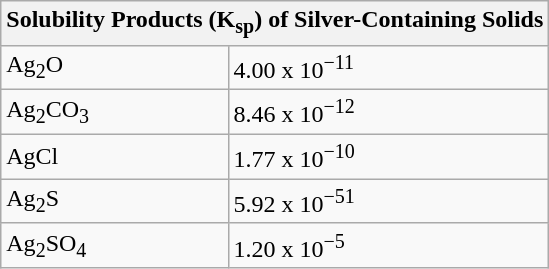<table class="wikitable">
<tr>
<th colspan="2">Solubility Products (K<sub>sp</sub>) of Silver-Containing Solids</th>
</tr>
<tr>
<td>Ag<sub>2</sub>O</td>
<td>4.00 x 10<sup>−11</sup></td>
</tr>
<tr>
<td>Ag<sub>2</sub>CO<sub>3</sub></td>
<td>8.46 x 10<sup>−12</sup></td>
</tr>
<tr>
<td>AgCl</td>
<td>1.77 x 10<sup>−10</sup></td>
</tr>
<tr>
<td>Ag<sub>2</sub>S</td>
<td>5.92 x 10<sup>−51</sup></td>
</tr>
<tr>
<td>Ag<sub>2</sub>SO<sub>4</sub></td>
<td>1.20 x 10<sup>−5</sup></td>
</tr>
</table>
